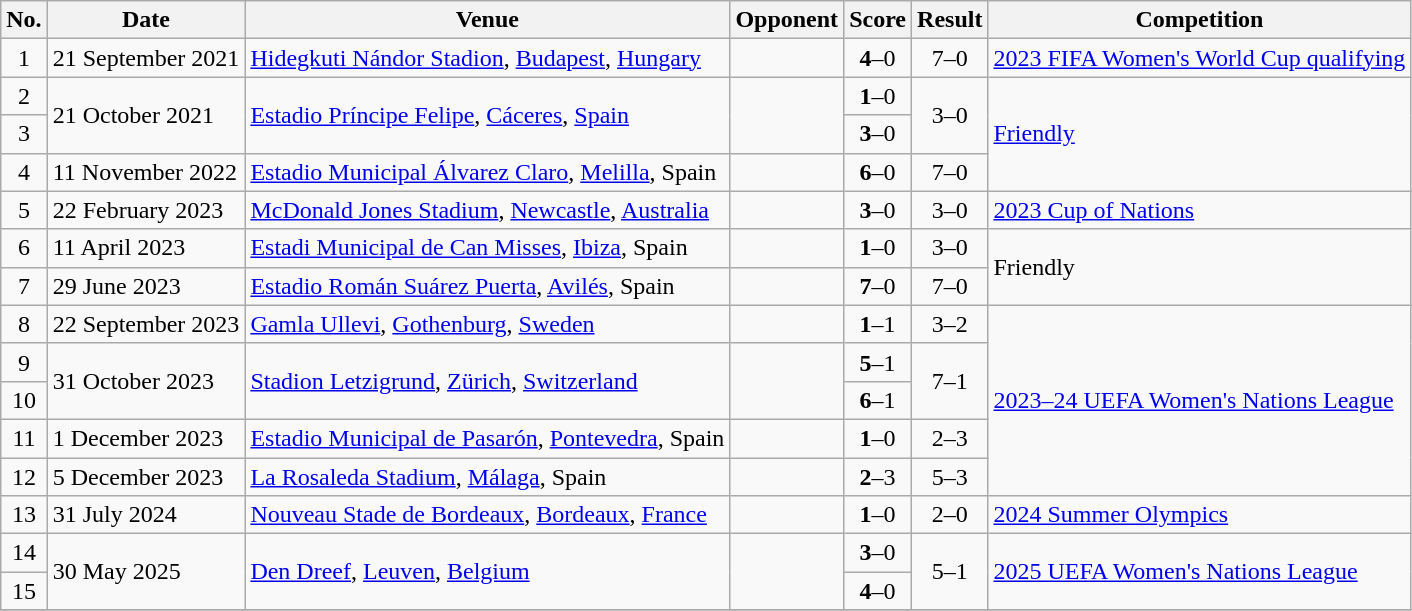<table class="wikitable">
<tr>
<th scope="col">No.</th>
<th scope="col">Date</th>
<th scope="col">Venue</th>
<th scope="col">Opponent</th>
<th scope="col">Score</th>
<th scope="col">Result</th>
<th scope="col">Competition</th>
</tr>
<tr>
<td align=center>1</td>
<td>21 September 2021</td>
<td><a href='#'>Hidegkuti Nándor Stadion</a>, <a href='#'>Budapest</a>, <a href='#'>Hungary</a></td>
<td></td>
<td align=center><strong>4</strong>–0</td>
<td align=center>7–0</td>
<td><a href='#'>2023 FIFA Women's World Cup qualifying</a></td>
</tr>
<tr>
<td align=center>2</td>
<td rowspan="2">21 October 2021</td>
<td rowspan="2"><a href='#'>Estadio Príncipe Felipe</a>, <a href='#'>Cáceres</a>, <a href='#'>Spain</a></td>
<td rowspan="2"></td>
<td align=center><strong>1</strong>–0</td>
<td rowspan="2" align=center>3–0</td>
<td rowspan="3"><a href='#'>Friendly</a></td>
</tr>
<tr>
<td align=center>3</td>
<td align=center><strong>3</strong>–0</td>
</tr>
<tr>
<td align=center>4</td>
<td>11 November 2022</td>
<td><a href='#'>Estadio Municipal Álvarez Claro</a>, <a href='#'>Melilla</a>, Spain</td>
<td></td>
<td align=center><strong>6</strong>–0</td>
<td align=center>7–0</td>
</tr>
<tr>
<td align=center>5</td>
<td>22 February 2023</td>
<td><a href='#'>McDonald Jones Stadium</a>, <a href='#'>Newcastle</a>, <a href='#'>Australia</a></td>
<td></td>
<td align=center><strong>3</strong>–0</td>
<td align=center>3–0</td>
<td><a href='#'>2023 Cup of Nations</a></td>
</tr>
<tr>
<td align=center>6</td>
<td>11 April 2023</td>
<td><a href='#'>Estadi Municipal de Can Misses</a>, <a href='#'>Ibiza</a>, Spain</td>
<td></td>
<td align=center><strong>1</strong>–0</td>
<td align=center>3–0</td>
<td rowspan="2">Friendly</td>
</tr>
<tr>
<td align=center>7</td>
<td>29 June 2023</td>
<td><a href='#'>Estadio Román Suárez Puerta</a>, <a href='#'>Avilés</a>, Spain</td>
<td></td>
<td align="center"><strong>7</strong>–0</td>
<td align="center">7–0</td>
</tr>
<tr>
<td align=center>8</td>
<td>22 September 2023</td>
<td><a href='#'>Gamla Ullevi</a>, <a href='#'>Gothenburg</a>, <a href='#'>Sweden</a></td>
<td></td>
<td align=center><strong>1</strong>–1</td>
<td align=center>3–2</td>
<td rowspan=5><a href='#'>2023–24 UEFA Women's Nations League</a></td>
</tr>
<tr>
<td align=center>9</td>
<td rowspan="2">31 October 2023</td>
<td rowspan="2"><a href='#'>Stadion Letzigrund</a>, <a href='#'>Zürich</a>, <a href='#'>Switzerland</a></td>
<td rowspan="2"></td>
<td align=center><strong>5</strong>–1</td>
<td rowspan="2" align=center>7–1</td>
</tr>
<tr>
<td align=center>10</td>
<td align=center><strong>6</strong>–1</td>
</tr>
<tr>
<td align=center>11</td>
<td>1 December 2023</td>
<td><a href='#'>Estadio Municipal de Pasarón</a>, <a href='#'>Pontevedra</a>, Spain</td>
<td></td>
<td align=center><strong>1</strong>–0</td>
<td align=center>2–3</td>
</tr>
<tr>
<td align=center>12</td>
<td>5 December 2023</td>
<td><a href='#'>La Rosaleda Stadium</a>, <a href='#'>Málaga</a>, Spain</td>
<td></td>
<td align=center><strong>2</strong>–3</td>
<td align=center>5–3</td>
</tr>
<tr>
<td align=center>13</td>
<td>31 July 2024</td>
<td><a href='#'>Nouveau Stade de Bordeaux</a>, <a href='#'>Bordeaux</a>, <a href='#'>France</a></td>
<td></td>
<td align=center><strong>1</strong>–0</td>
<td align=center>2–0</td>
<td><a href='#'>2024 Summer Olympics</a></td>
</tr>
<tr>
<td align=center>14</td>
<td rowspan=2>30 May 2025</td>
<td rowspan=2><a href='#'>Den Dreef</a>, <a href='#'>Leuven</a>, <a href='#'>Belgium</a></td>
<td rowspan=2></td>
<td align=center><strong>3</strong>–0</td>
<td rowspan=2 align=center>5–1</td>
<td rowspan=2><a href='#'>2025 UEFA Women's Nations League</a></td>
</tr>
<tr>
<td align=center>15</td>
<td align=center><strong>4</strong>–0</td>
</tr>
<tr>
</tr>
</table>
